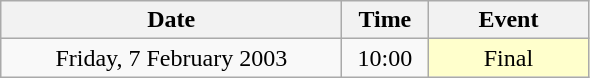<table class = "wikitable" style="text-align:center;">
<tr>
<th width=220>Date</th>
<th width=50>Time</th>
<th width=100>Event</th>
</tr>
<tr>
<td>Friday, 7 February 2003</td>
<td>10:00</td>
<td bgcolor=ffffcc>Final</td>
</tr>
</table>
